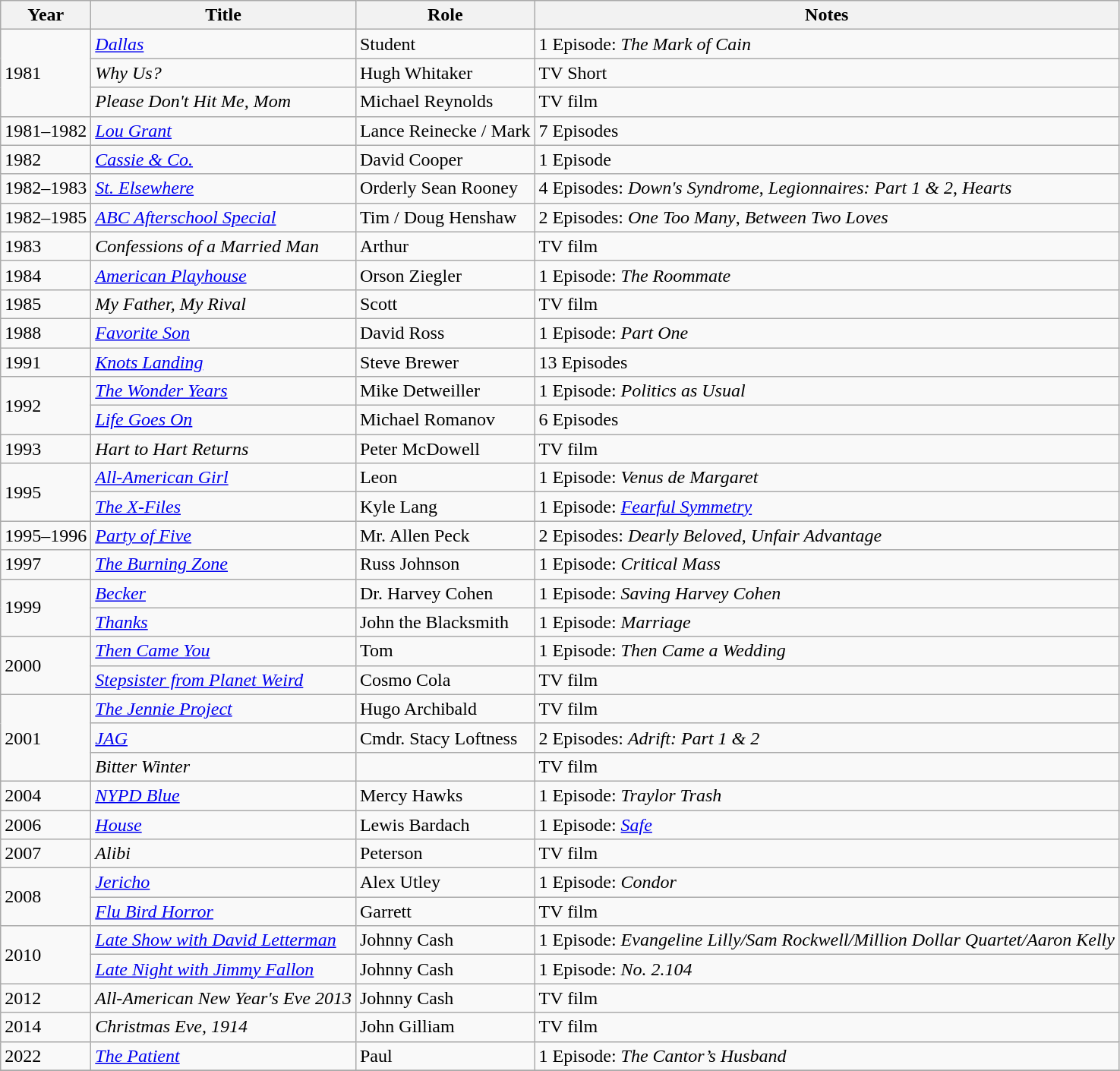<table class="wikitable sortable">
<tr>
<th>Year</th>
<th>Title</th>
<th>Role</th>
<th class="unsortable">Notes</th>
</tr>
<tr>
<td rowspan="3">1981</td>
<td><em><a href='#'>Dallas</a></em></td>
<td>Student</td>
<td>1 Episode: <em>The Mark of Cain</em></td>
</tr>
<tr>
<td><em>Why Us?</em></td>
<td>Hugh Whitaker</td>
<td>TV Short</td>
</tr>
<tr>
<td><em>Please Don't Hit Me, Mom</em></td>
<td>Michael Reynolds</td>
<td>TV film</td>
</tr>
<tr>
<td>1981–1982</td>
<td><em><a href='#'>Lou Grant</a></em></td>
<td>Lance Reinecke / Mark</td>
<td>7 Episodes</td>
</tr>
<tr>
<td>1982</td>
<td><em><a href='#'>Cassie & Co.</a></em></td>
<td>David Cooper</td>
<td>1 Episode</td>
</tr>
<tr>
<td>1982–1983</td>
<td><em><a href='#'>St. Elsewhere</a></em></td>
<td>Orderly Sean Rooney</td>
<td>4 Episodes: <em>Down's Syndrome</em>, <em>Legionnaires: Part 1 & 2</em>, <em>Hearts</em></td>
</tr>
<tr>
<td>1982–1985</td>
<td><em><a href='#'>ABC Afterschool Special</a></em></td>
<td>Tim / Doug Henshaw</td>
<td>2 Episodes: <em>One Too Many</em>, <em>Between Two Loves</em></td>
</tr>
<tr>
<td>1983</td>
<td><em>Confessions of a Married Man</em></td>
<td>Arthur</td>
<td>TV film</td>
</tr>
<tr>
<td>1984</td>
<td><em><a href='#'>American Playhouse</a></em></td>
<td>Orson Ziegler</td>
<td>1 Episode: <em>The Roommate</em></td>
</tr>
<tr>
<td>1985</td>
<td><em>My Father, My Rival</em></td>
<td>Scott</td>
<td>TV film</td>
</tr>
<tr>
<td>1988</td>
<td><em><a href='#'>Favorite Son</a></em></td>
<td>David Ross</td>
<td>1 Episode: <em>Part One</em></td>
</tr>
<tr>
<td>1991</td>
<td><em><a href='#'>Knots Landing</a></em></td>
<td>Steve Brewer</td>
<td>13 Episodes</td>
</tr>
<tr>
<td rowspan="2">1992</td>
<td><em><a href='#'>The Wonder Years</a></em></td>
<td>Mike Detweiller</td>
<td>1 Episode: <em>Politics as Usual</em></td>
</tr>
<tr>
<td><em><a href='#'>Life Goes On</a></em></td>
<td>Michael Romanov</td>
<td>6 Episodes</td>
</tr>
<tr>
<td>1993</td>
<td><em>Hart to Hart Returns</em></td>
<td>Peter McDowell</td>
<td>TV film</td>
</tr>
<tr>
<td rowspan="2">1995</td>
<td><em><a href='#'>All-American Girl</a></em></td>
<td>Leon</td>
<td>1 Episode: <em>Venus de Margaret</em></td>
</tr>
<tr>
<td><em><a href='#'>The X-Files</a></em></td>
<td>Kyle Lang</td>
<td>1 Episode: <em><a href='#'>Fearful Symmetry</a></em></td>
</tr>
<tr>
<td>1995–1996</td>
<td><em><a href='#'>Party of Five</a></em></td>
<td>Mr. Allen Peck</td>
<td>2 Episodes: <em>Dearly Beloved</em>, <em>Unfair Advantage</em></td>
</tr>
<tr>
<td>1997</td>
<td><em><a href='#'>The Burning Zone</a></em></td>
<td>Russ Johnson</td>
<td>1 Episode: <em>Critical Mass</em></td>
</tr>
<tr>
<td rowspan="2">1999</td>
<td><em><a href='#'>Becker</a></em></td>
<td>Dr. Harvey Cohen</td>
<td>1 Episode: <em>Saving Harvey Cohen</em></td>
</tr>
<tr>
<td><em><a href='#'>Thanks</a></em></td>
<td>John the Blacksmith</td>
<td>1 Episode: <em>Marriage</em></td>
</tr>
<tr>
<td rowspan="2">2000</td>
<td><em><a href='#'>Then Came You</a></em></td>
<td>Tom</td>
<td>1 Episode: <em>Then Came a Wedding</em></td>
</tr>
<tr>
<td><em><a href='#'>Stepsister from Planet Weird</a></em></td>
<td>Cosmo Cola</td>
<td>TV film</td>
</tr>
<tr>
<td rowspan="3">2001</td>
<td><em><a href='#'>The Jennie Project</a></em></td>
<td>Hugo Archibald</td>
<td>TV film</td>
</tr>
<tr>
<td><em><a href='#'>JAG</a></em></td>
<td>Cmdr. Stacy Loftness</td>
<td>2 Episodes: <em>Adrift: Part 1 & 2</em></td>
</tr>
<tr>
<td><em>Bitter Winter</em></td>
<td></td>
<td>TV film</td>
</tr>
<tr>
<td>2004</td>
<td><em><a href='#'>NYPD Blue</a></em></td>
<td>Mercy Hawks</td>
<td>1 Episode: <em>Traylor Trash</em></td>
</tr>
<tr>
<td>2006</td>
<td><em><a href='#'>House</a></em></td>
<td>Lewis Bardach</td>
<td>1 Episode: <em><a href='#'>Safe</a></em></td>
</tr>
<tr>
<td>2007</td>
<td><em>Alibi</em></td>
<td>Peterson</td>
<td>TV film</td>
</tr>
<tr>
<td rowspan="2">2008</td>
<td><em><a href='#'>Jericho</a></em></td>
<td>Alex Utley</td>
<td>1 Episode: <em>Condor</em></td>
</tr>
<tr>
<td><em><a href='#'>Flu Bird Horror</a></em></td>
<td>Garrett</td>
<td>TV film</td>
</tr>
<tr>
<td rowspan="2">2010</td>
<td><em><a href='#'>Late Show with David Letterman</a></em></td>
<td>Johnny Cash</td>
<td>1 Episode: <em>Evangeline Lilly/Sam Rockwell/Million Dollar Quartet/Aaron Kelly</em></td>
</tr>
<tr>
<td><em><a href='#'>Late Night with Jimmy Fallon</a></em></td>
<td>Johnny Cash</td>
<td>1 Episode: <em>No. 2.104</em></td>
</tr>
<tr>
<td>2012</td>
<td><em>All-American New Year's Eve 2013</em></td>
<td>Johnny Cash</td>
<td>TV film</td>
</tr>
<tr>
<td>2014</td>
<td><em>Christmas Eve, 1914</em></td>
<td>John Gilliam</td>
<td>TV film</td>
</tr>
<tr>
<td>2022</td>
<td><em><a href='#'>The Patient</a></em></td>
<td>Paul</td>
<td>1 Episode: <em>The Cantor’s Husband</em></td>
</tr>
<tr>
</tr>
</table>
